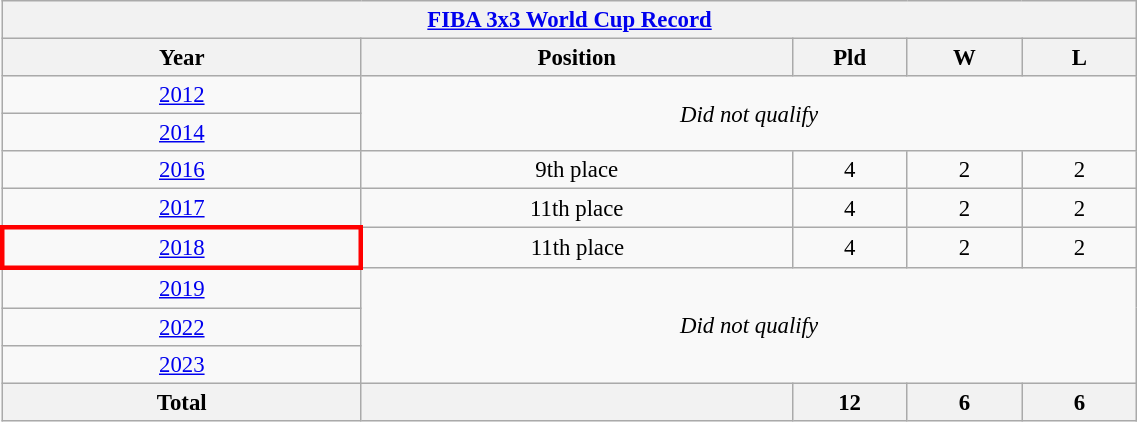<table class="wikitable collapsible autocollapse" style="text-align: center; font-size:95%;" width=60%>
<tr>
<th colspan=9><a href='#'>FIBA 3x3 World Cup Record</a></th>
</tr>
<tr>
<th width=25%>Year</th>
<th width=30%>Position</th>
<th width=8%>Pld</th>
<th width=8%>W</th>
<th width=8%>L</th>
</tr>
<tr>
<td> <a href='#'>2012</a></td>
<td rowspan=2 colspan=4><em>Did not qualify</em></td>
</tr>
<tr>
<td><a href='#'>2014</a></td>
</tr>
<tr>
<td> <a href='#'>2016</a></td>
<td>9th place</td>
<td>4</td>
<td>2</td>
<td>2</td>
</tr>
<tr>
<td> <a href='#'>2017</a></td>
<td>11th place</td>
<td>4</td>
<td>2</td>
<td>2</td>
</tr>
<tr>
<td style="border: 3px solid red"> <a href='#'>2018</a></td>
<td>11th place</td>
<td>4</td>
<td>2</td>
<td>2</td>
</tr>
<tr>
<td> <a href='#'>2019</a></td>
<td rowspan=3 colspan=4><em>Did not qualify</em></td>
</tr>
<tr>
<td> <a href='#'>2022</a></td>
</tr>
<tr>
<td> <a href='#'>2023</a></td>
</tr>
<tr>
<th><strong>Total</strong></th>
<th></th>
<th>12</th>
<th>6</th>
<th>6</th>
</tr>
</table>
